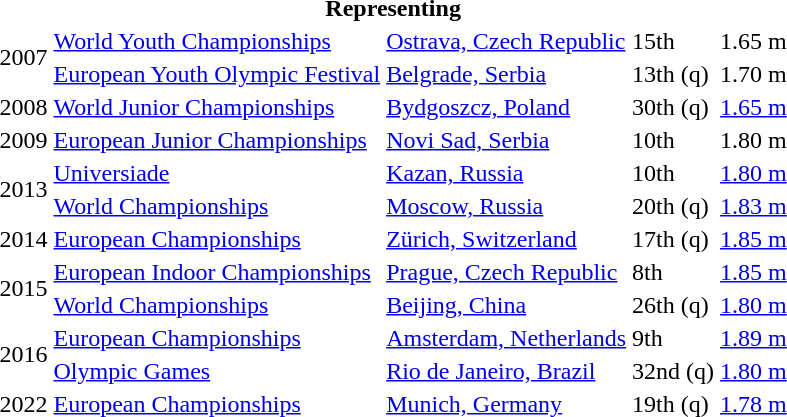<table>
<tr>
<th colspan="5">Representing </th>
</tr>
<tr>
<td rowspan=2>2007</td>
<td><a href='#'>World Youth Championships</a></td>
<td><a href='#'>Ostrava, Czech Republic</a></td>
<td>15th</td>
<td>1.65 m</td>
</tr>
<tr>
<td><a href='#'>European Youth Olympic Festival</a></td>
<td><a href='#'>Belgrade, Serbia</a></td>
<td>13th (q)</td>
<td>1.70 m</td>
</tr>
<tr>
<td>2008</td>
<td><a href='#'>World Junior Championships</a></td>
<td><a href='#'>Bydgoszcz, Poland</a></td>
<td>30th (q)</td>
<td><a href='#'>1.65 m</a></td>
</tr>
<tr>
<td>2009</td>
<td><a href='#'>European Junior Championships</a></td>
<td><a href='#'>Novi Sad, Serbia</a></td>
<td>10th</td>
<td>1.80 m</td>
</tr>
<tr>
<td rowspan=2>2013</td>
<td><a href='#'>Universiade</a></td>
<td><a href='#'>Kazan, Russia</a></td>
<td>10th</td>
<td><a href='#'>1.80 m</a></td>
</tr>
<tr>
<td><a href='#'>World Championships</a></td>
<td><a href='#'>Moscow, Russia</a></td>
<td>20th (q)</td>
<td><a href='#'>1.83 m</a></td>
</tr>
<tr>
<td>2014</td>
<td><a href='#'>European Championships</a></td>
<td><a href='#'>Zürich, Switzerland</a></td>
<td>17th (q)</td>
<td><a href='#'>1.85 m</a></td>
</tr>
<tr>
<td rowspan=2>2015</td>
<td><a href='#'>European Indoor Championships</a></td>
<td><a href='#'>Prague, Czech Republic</a></td>
<td>8th</td>
<td><a href='#'>1.85 m</a></td>
</tr>
<tr>
<td><a href='#'>World Championships</a></td>
<td><a href='#'>Beijing, China</a></td>
<td>26th (q)</td>
<td><a href='#'>1.80 m</a></td>
</tr>
<tr>
<td rowspan=2>2016</td>
<td><a href='#'>European Championships</a></td>
<td><a href='#'>Amsterdam, Netherlands</a></td>
<td>9th</td>
<td><a href='#'>1.89 m</a></td>
</tr>
<tr>
<td><a href='#'>Olympic Games</a></td>
<td><a href='#'>Rio de Janeiro, Brazil</a></td>
<td>32nd (q)</td>
<td><a href='#'>1.80 m</a></td>
</tr>
<tr>
<td>2022</td>
<td><a href='#'>European Championships</a></td>
<td><a href='#'>Munich, Germany</a></td>
<td>19th (q)</td>
<td><a href='#'>1.78 m</a></td>
</tr>
</table>
